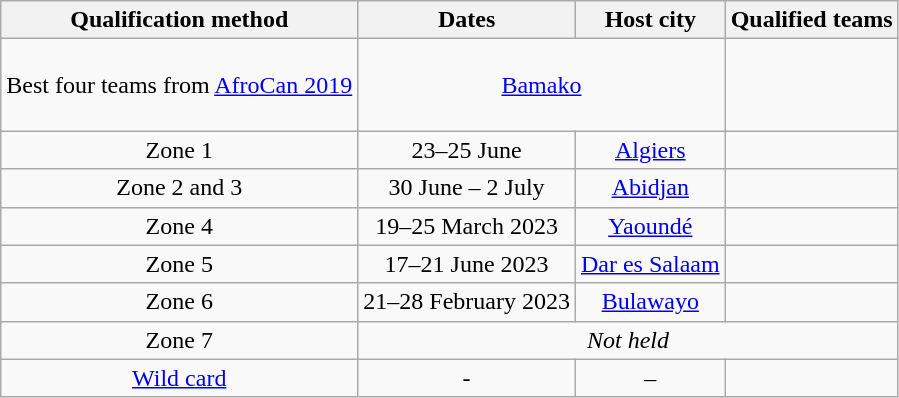<table class="wikitable" style="text-align:center;">
<tr>
<th>Qualification method</th>
<th>Dates</th>
<th>Host city</th>
<th>Qualified teams</th>
</tr>
<tr>
<td>Best four teams from <a href='#'>AfroCan 2019</a></td>
<td colspan="2"><a href='#'>Bamako</a></td>
<td align="left"><br><br><br></td>
</tr>
<tr>
<td>Zone 1</td>
<td>23–25 June</td>
<td><a href='#'>Algiers</a></td>
<td align="left"></td>
</tr>
<tr>
<td>Zone 2 and 3</td>
<td>30 June – 2 July</td>
<td><a href='#'>Abidjan</a></td>
<td align="left"></td>
</tr>
<tr>
<td>Zone 4</td>
<td>19–25 March 2023</td>
<td><a href='#'>Yaoundé</a></td>
<td align="left"><br></td>
</tr>
<tr>
<td>Zone 5</td>
<td>17–21 June 2023</td>
<td><a href='#'>Dar es Salaam</a></td>
<td align="left"></td>
</tr>
<tr>
<td>Zone 6</td>
<td>21–28 February 2023</td>
<td><a href='#'>Bulawayo</a></td>
<td align="left"></td>
</tr>
<tr>
<td>Zone 7</td>
<td colspan="3"><em>Not held</em></td>
</tr>
<tr>
<td><a href='#'>Wild card</a></td>
<td>-</td>
<td>–</td>
<td></td>
</tr>
</table>
